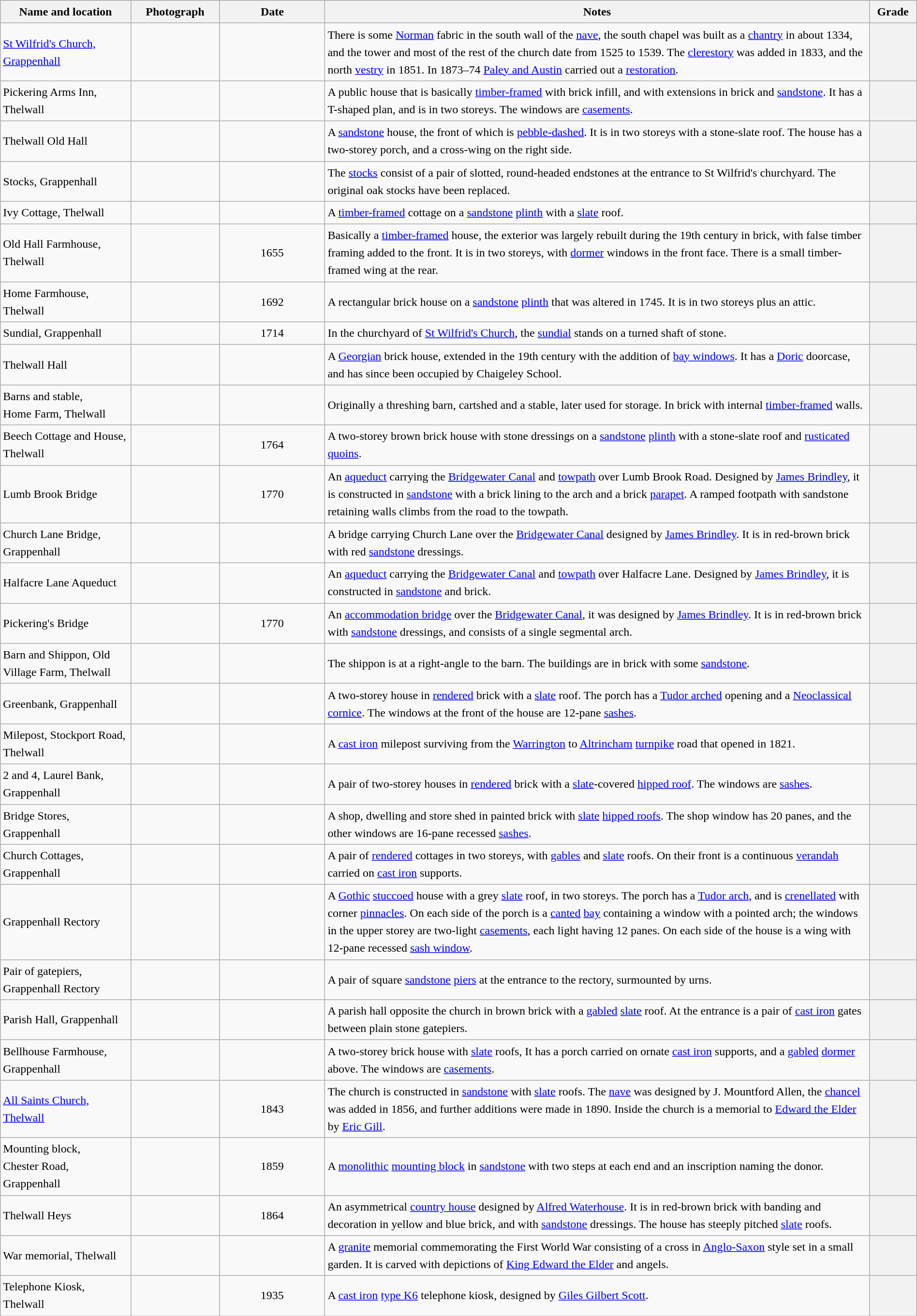<table class="wikitable sortable plainrowheaders" style="width:100%;border:0px;text-align:left;line-height:150%;">
<tr>
<th scope="col"  style="width:150px">Name and location</th>
<th scope="col"  style="width:100px" class="unsortable">Photograph</th>
<th scope="col"  style="width:120px">Date</th>
<th scope="col"  style="width:650px" class="unsortable">Notes</th>
<th scope="col"  style="width:50px">Grade</th>
</tr>
<tr>
<td><a href='#'>St Wilfrid's Church, Grappenhall</a><br><small></small></td>
<td></td>
<td align="center"></td>
<td>There is some <a href='#'>Norman</a> fabric in the south wall of the <a href='#'>nave</a>, the south chapel was built as a <a href='#'>chantry</a> in about 1334, and the tower and most of the rest of the church date from 1525 to 1539.  The <a href='#'>clerestory</a> was added in 1833, and the north <a href='#'>vestry</a> in 1851.  In 1873–74 <a href='#'>Paley and Austin</a> carried out a <a href='#'>restoration</a>.</td>
<th></th>
</tr>
<tr>
<td>Pickering Arms Inn, Thelwall<br><small></small></td>
<td></td>
<td align="center"></td>
<td>A public house that is basically <a href='#'>timber-framed</a> with brick infill, and with extensions in brick and <a href='#'>sandstone</a>.  It has a T-shaped plan, and is in two storeys.  The windows are <a href='#'>casements</a>.</td>
<th></th>
</tr>
<tr>
<td>Thelwall Old Hall<br><small></small></td>
<td></td>
<td align="center"></td>
<td>A <a href='#'>sandstone</a> house, the front of which is <a href='#'>pebble-dashed</a>.  It is in two storeys with a stone-slate roof.  The house has a two-storey porch, and a cross-wing on the right side.</td>
<th></th>
</tr>
<tr>
<td>Stocks, Grappenhall<br><small></small></td>
<td></td>
<td align="center"></td>
<td>The <a href='#'>stocks</a> consist of a pair of slotted, round-headed endstones at the entrance to St Wilfrid's churchyard.  The original oak stocks have been replaced.</td>
<th></th>
</tr>
<tr>
<td>Ivy Cottage, Thelwall<br><small></small></td>
<td></td>
<td align="center"></td>
<td>A <a href='#'>timber-framed</a> cottage on a <a href='#'>sandstone</a> <a href='#'>plinth</a> with a <a href='#'>slate</a> roof.</td>
<th></th>
</tr>
<tr>
<td>Old Hall Farmhouse, Thelwall<br><small></small></td>
<td></td>
<td align="center">1655</td>
<td>Basically a <a href='#'>timber-framed</a> house, the exterior was largely rebuilt during the 19th century in brick, with false timber framing added to the front.  It is in two storeys, with <a href='#'>dormer</a> windows in the front face.  There is a small timber-framed wing at the rear.</td>
<th></th>
</tr>
<tr>
<td>Home Farmhouse, Thelwall<br><small></small></td>
<td></td>
<td align="center">1692</td>
<td>A rectangular brick house on a <a href='#'>sandstone</a> <a href='#'>plinth</a> that was altered in 1745.  It is in two storeys plus an attic.</td>
<th></th>
</tr>
<tr>
<td>Sundial, Grappenhall<br><small></small></td>
<td></td>
<td align="center">1714</td>
<td>In the churchyard of <a href='#'>St Wilfrid's Church</a>, the <a href='#'>sundial</a> stands on a turned shaft of stone.</td>
<th></th>
</tr>
<tr>
<td>Thelwall Hall<br><small></small></td>
<td></td>
<td align="center"></td>
<td>A <a href='#'>Georgian</a> brick house, extended in the 19th century with the addition of <a href='#'>bay windows</a>.  It has a <a href='#'>Doric</a> doorcase, and has since been occupied by Chaigeley School.</td>
<th></th>
</tr>
<tr>
<td>Barns and stable,<br>Home Farm, Thelwall<br><small></small></td>
<td></td>
<td align="center"></td>
<td>Originally a threshing barn, cartshed and a stable, later used for storage.  In brick with internal <a href='#'>timber-framed</a> walls.</td>
<th></th>
</tr>
<tr>
<td>Beech Cottage and House, Thelwall<br><small></small></td>
<td></td>
<td align="center">1764</td>
<td>A two-storey brown brick house with stone dressings on a <a href='#'>sandstone</a> <a href='#'>plinth</a> with a stone-slate roof and <a href='#'>rusticated</a> <a href='#'>quoins</a>.</td>
<th></th>
</tr>
<tr>
<td>Lumb Brook Bridge<br><small></small></td>
<td></td>
<td align="center">1770</td>
<td>An <a href='#'>aqueduct</a> carrying the <a href='#'>Bridgewater Canal</a> and <a href='#'>towpath</a> over Lumb Brook Road.  Designed by <a href='#'>James Brindley</a>, it is constructed in <a href='#'>sandstone</a> with a brick lining to the arch and a brick <a href='#'>parapet</a>.  A ramped footpath with sandstone retaining walls climbs from the road to the towpath.</td>
<th></th>
</tr>
<tr>
<td>Church Lane Bridge, Grappenhall<br><small></small></td>
<td></td>
<td align="center"></td>
<td>A bridge carrying Church Lane over the <a href='#'>Bridgewater Canal</a> designed by <a href='#'>James Brindley</a>.  It is in red-brown brick with red <a href='#'>sandstone</a> dressings.</td>
<th></th>
</tr>
<tr>
<td>Halfacre Lane Aqueduct<br><small></small></td>
<td></td>
<td align="center"></td>
<td>An <a href='#'>aqueduct</a> carrying the <a href='#'>Bridgewater Canal</a> and <a href='#'>towpath</a> over Halfacre Lane.  Designed by <a href='#'>James Brindley</a>, it is constructed in <a href='#'>sandstone</a> and brick.</td>
<th></th>
</tr>
<tr>
<td>Pickering's Bridge<br><small></small></td>
<td></td>
<td align="center">1770</td>
<td>An <a href='#'>accommodation bridge</a> over the <a href='#'>Bridgewater Canal</a>, it was designed by <a href='#'>James Brindley</a>.  It is in red-brown brick with <a href='#'>sandstone</a> dressings, and consists of a single segmental arch.</td>
<th></th>
</tr>
<tr>
<td>Barn and Shippon, Old Village Farm, Thelwall<br><small></small></td>
<td></td>
<td align="center"></td>
<td>The shippon is at a right-angle to the barn. The buildings are in brick with some <a href='#'>sandstone</a>.</td>
<th></th>
</tr>
<tr>
<td>Greenbank, Grappenhall<br><small></small></td>
<td></td>
<td align="center"></td>
<td>A two-storey house in <a href='#'>rendered</a> brick with a <a href='#'>slate</a> roof.  The porch has a <a href='#'>Tudor arched</a> opening and a <a href='#'>Neoclassical</a> <a href='#'>cornice</a>.  The windows at the front of the house are 12-pane <a href='#'>sashes</a>.</td>
<th></th>
</tr>
<tr>
<td>Milepost, Stockport Road, Thelwall<br><small></small></td>
<td></td>
<td align="center"></td>
<td>A <a href='#'>cast iron</a> milepost surviving from the <a href='#'>Warrington</a> to <a href='#'>Altrincham</a> <a href='#'>turnpike</a> road that opened in 1821.</td>
<th></th>
</tr>
<tr>
<td>2 and 4, Laurel Bank, Grappenhall<br><small></small></td>
<td></td>
<td align="center"></td>
<td>A pair of two-storey houses in <a href='#'>rendered</a> brick with a <a href='#'>slate</a>-covered <a href='#'>hipped roof</a>.  The windows are <a href='#'>sashes</a>.</td>
<th></th>
</tr>
<tr>
<td>Bridge Stores, Grappenhall<br><small></small></td>
<td></td>
<td align="center"></td>
<td>A shop, dwelling and store shed in painted brick with <a href='#'>slate</a> <a href='#'>hipped roofs</a>.  The shop window has 20 panes, and the other windows are 16-pane recessed <a href='#'>sashes</a>.</td>
<th></th>
</tr>
<tr>
<td>Church Cottages, Grappenhall<br><small></small></td>
<td></td>
<td align="center"></td>
<td>A pair of <a href='#'>rendered</a> cottages in two storeys, with <a href='#'>gables</a> and <a href='#'>slate</a> roofs.  On their front is a continuous <a href='#'>verandah</a> carried on <a href='#'>cast iron</a> supports.</td>
<th></th>
</tr>
<tr>
<td>Grappenhall Rectory<br><small></small></td>
<td></td>
<td align="center"></td>
<td>A <a href='#'>Gothic</a> <a href='#'>stuccoed</a> house with a grey <a href='#'>slate</a> roof, in two storeys.  The porch has a <a href='#'>Tudor arch</a>, and is <a href='#'>crenellated</a> with corner <a href='#'>pinnacles</a>.  On each side of the porch is a <a href='#'>canted</a> <a href='#'>bay</a> containing a window with a pointed arch; the windows in the upper storey are two-light <a href='#'>casements</a>, each light having 12 panes.  On each side of the house is a wing with 12-pane recessed <a href='#'>sash window</a>.</td>
<th></th>
</tr>
<tr>
<td>Pair of gatepiers, Grappenhall Rectory<br><small></small></td>
<td></td>
<td align="center"></td>
<td>A pair of square <a href='#'>sandstone</a> <a href='#'>piers</a> at the entrance to the rectory, surmounted by urns.</td>
<th></th>
</tr>
<tr>
<td>Parish Hall, Grappenhall<br><small></small></td>
<td></td>
<td align="center"></td>
<td>A parish hall opposite the church in brown brick with a <a href='#'>gabled</a> <a href='#'>slate</a> roof.  At the entrance is a pair of <a href='#'>cast iron</a> gates between plain stone gatepiers.</td>
<th></th>
</tr>
<tr>
<td>Bellhouse Farmhouse, Grappenhall<br><small></small></td>
<td></td>
<td align="center"></td>
<td>A two-storey brick house with <a href='#'>slate</a> roofs,  It has a porch carried on ornate <a href='#'>cast iron</a> supports, and a <a href='#'>gabled</a> <a href='#'>dormer</a> above.  The windows are <a href='#'>casements</a>.</td>
<th></th>
</tr>
<tr>
<td><a href='#'>All Saints Church, Thelwall</a><br><small></small></td>
<td></td>
<td align="center">1843</td>
<td>The church is constructed in <a href='#'>sandstone</a> with <a href='#'>slate</a> roofs.  The <a href='#'>nave</a> was designed by J. Mountford Allen, the <a href='#'>chancel</a> was added in 1856, and further additions were made in 1890.  Inside the church is a memorial to <a href='#'>Edward the Elder</a> by <a href='#'>Eric Gill</a>.</td>
<th></th>
</tr>
<tr>
<td>Mounting block,<br>Chester Road, Grappenhall<br><small></small></td>
<td></td>
<td align="center">1859</td>
<td>A <a href='#'>monolithic</a> <a href='#'>mounting block</a> in <a href='#'>sandstone</a> with two steps at each end and an inscription naming the donor.</td>
<th></th>
</tr>
<tr>
<td>Thelwall Heys<br><small></small></td>
<td></td>
<td align="center">1864</td>
<td>An asymmetrical <a href='#'>country house</a> designed by <a href='#'>Alfred Waterhouse</a>.  It is in red-brown brick with banding and decoration in yellow and blue brick, and with <a href='#'>sandstone</a> dressings.  The house has steeply pitched <a href='#'>slate</a> roofs.</td>
<th></th>
</tr>
<tr>
<td>War memorial, Thelwall<br><small></small></td>
<td></td>
<td align="center"></td>
<td>A <a href='#'>granite</a> memorial commemorating the First World War consisting of a cross in <a href='#'>Anglo-Saxon</a> style set in a small garden.  It is carved with depictions of <a href='#'>King Edward the Elder</a> and angels.</td>
<th></th>
</tr>
<tr>
<td>Telephone Kiosk, Thelwall<br><small></small></td>
<td></td>
<td align="center">1935</td>
<td>A <a href='#'>cast iron</a> <a href='#'>type K6</a> telephone kiosk, designed by <a href='#'>Giles Gilbert Scott</a>.</td>
<th></th>
</tr>
<tr>
</tr>
</table>
